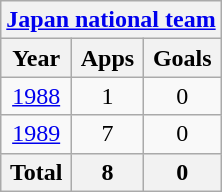<table class="wikitable" style="text-align:center">
<tr>
<th colspan=3><a href='#'>Japan national team</a></th>
</tr>
<tr>
<th>Year</th>
<th>Apps</th>
<th>Goals</th>
</tr>
<tr>
<td><a href='#'>1988</a></td>
<td>1</td>
<td>0</td>
</tr>
<tr>
<td><a href='#'>1989</a></td>
<td>7</td>
<td>0</td>
</tr>
<tr>
<th>Total</th>
<th>8</th>
<th>0</th>
</tr>
</table>
